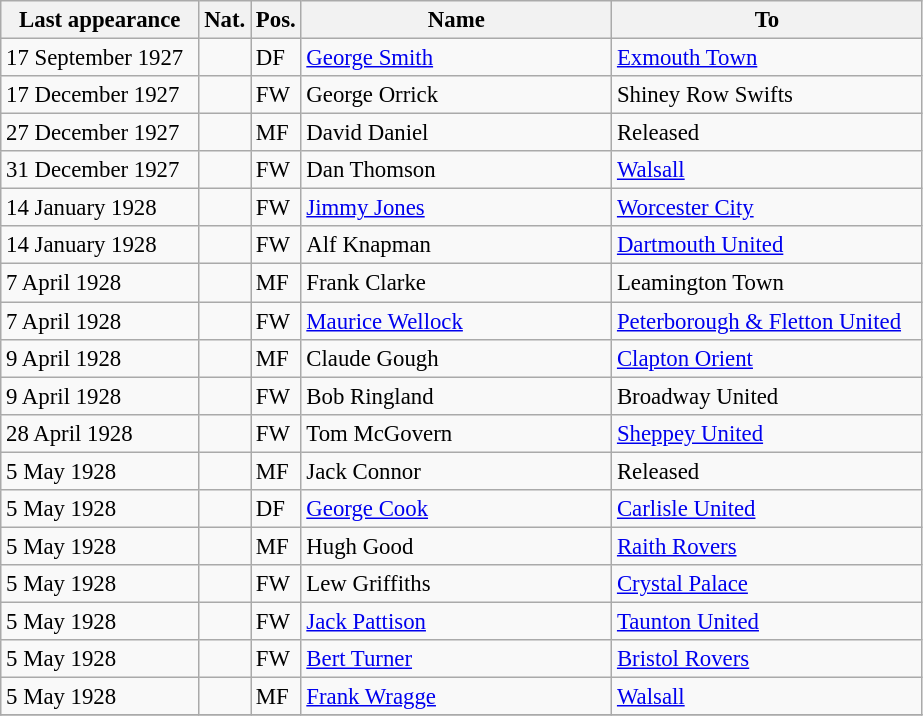<table class="wikitable" style="font-size: 95%; text-align: left;">
<tr>
<th width=125>Last appearance</th>
<th>Nat.</th>
<th>Pos.</th>
<th width=200>Name</th>
<th width=200>To</th>
</tr>
<tr>
<td>17 September 1927</td>
<td></td>
<td>DF</td>
<td><a href='#'>George Smith</a></td>
<td><a href='#'>Exmouth Town</a></td>
</tr>
<tr>
<td>17 December 1927</td>
<td></td>
<td>FW</td>
<td>George Orrick</td>
<td>Shiney Row Swifts</td>
</tr>
<tr>
<td>27 December 1927</td>
<td></td>
<td>MF</td>
<td>David Daniel</td>
<td>Released</td>
</tr>
<tr>
<td>31 December 1927</td>
<td></td>
<td>FW</td>
<td>Dan Thomson</td>
<td><a href='#'>Walsall</a></td>
</tr>
<tr>
<td>14 January 1928</td>
<td></td>
<td>FW</td>
<td><a href='#'>Jimmy Jones</a></td>
<td><a href='#'>Worcester City</a></td>
</tr>
<tr>
<td>14 January 1928</td>
<td></td>
<td>FW</td>
<td>Alf Knapman</td>
<td><a href='#'>Dartmouth United</a></td>
</tr>
<tr>
<td>7 April 1928</td>
<td></td>
<td>MF</td>
<td>Frank Clarke</td>
<td>Leamington Town</td>
</tr>
<tr>
<td>7 April 1928</td>
<td></td>
<td>FW</td>
<td><a href='#'>Maurice Wellock</a></td>
<td><a href='#'>Peterborough & Fletton United</a></td>
</tr>
<tr>
<td>9 April 1928</td>
<td></td>
<td>MF</td>
<td>Claude Gough</td>
<td><a href='#'>Clapton Orient</a></td>
</tr>
<tr>
<td>9 April 1928</td>
<td></td>
<td>FW</td>
<td>Bob Ringland</td>
<td>Broadway United</td>
</tr>
<tr>
<td>28 April 1928</td>
<td></td>
<td>FW</td>
<td>Tom McGovern</td>
<td><a href='#'>Sheppey United</a></td>
</tr>
<tr>
<td>5 May 1928</td>
<td></td>
<td>MF</td>
<td>Jack Connor</td>
<td>Released</td>
</tr>
<tr>
<td>5 May 1928</td>
<td></td>
<td>DF</td>
<td><a href='#'>George Cook</a></td>
<td><a href='#'>Carlisle United</a></td>
</tr>
<tr>
<td>5 May 1928</td>
<td></td>
<td>MF</td>
<td>Hugh Good</td>
<td><a href='#'>Raith Rovers</a></td>
</tr>
<tr>
<td>5 May 1928</td>
<td></td>
<td>FW</td>
<td>Lew Griffiths</td>
<td><a href='#'>Crystal Palace</a></td>
</tr>
<tr>
<td>5 May 1928</td>
<td></td>
<td>FW</td>
<td><a href='#'>Jack Pattison</a></td>
<td><a href='#'>Taunton United</a></td>
</tr>
<tr>
<td>5 May 1928</td>
<td></td>
<td>FW</td>
<td><a href='#'>Bert Turner</a></td>
<td><a href='#'>Bristol Rovers</a></td>
</tr>
<tr>
<td>5 May 1928</td>
<td></td>
<td>MF</td>
<td><a href='#'>Frank Wragge</a></td>
<td><a href='#'>Walsall</a></td>
</tr>
<tr>
</tr>
</table>
